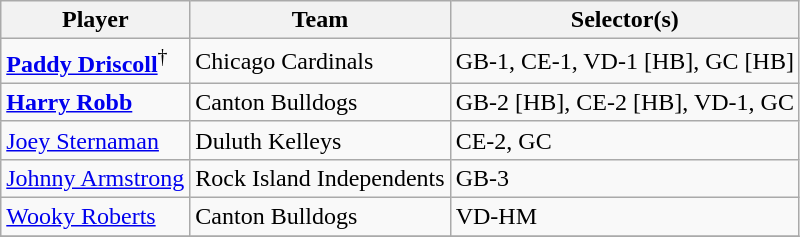<table class="wikitable" style="text-align:left;">
<tr>
<th>Player</th>
<th>Team</th>
<th>Selector(s)</th>
</tr>
<tr>
<td><strong><a href='#'>Paddy Driscoll</a></strong><sup>†</sup></td>
<td>Chicago Cardinals</td>
<td>GB-1, CE-1, VD-1 [HB], GC [HB]</td>
</tr>
<tr>
<td><strong><a href='#'>Harry Robb</a></strong></td>
<td>Canton Bulldogs</td>
<td>GB-2 [HB], CE-2 [HB], VD-1, GC</td>
</tr>
<tr>
<td><a href='#'>Joey Sternaman</a></td>
<td>Duluth Kelleys</td>
<td>CE-2, GC</td>
</tr>
<tr>
<td><a href='#'>Johnny Armstrong</a></td>
<td>Rock Island Independents</td>
<td>GB-3</td>
</tr>
<tr>
<td><a href='#'>Wooky Roberts</a></td>
<td>Canton Bulldogs</td>
<td>VD-HM</td>
</tr>
<tr>
</tr>
</table>
